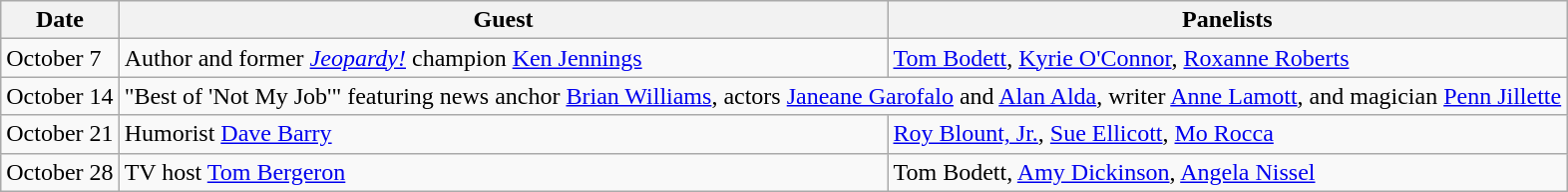<table class="wikitable">
<tr>
<th>Date</th>
<th>Guest</th>
<th>Panelists</th>
</tr>
<tr>
<td>October 7</td>
<td>Author and former <em><a href='#'>Jeopardy!</a></em> champion <a href='#'>Ken Jennings</a></td>
<td><a href='#'>Tom Bodett</a>, <a href='#'>Kyrie O'Connor</a>, <a href='#'>Roxanne Roberts</a></td>
</tr>
<tr>
<td>October 14</td>
<td colspan=2>"Best of 'Not My Job'" featuring news anchor <a href='#'>Brian Williams</a>, actors <a href='#'>Janeane Garofalo</a> and <a href='#'>Alan Alda</a>, writer <a href='#'>Anne Lamott</a>, and magician <a href='#'>Penn Jillette</a></td>
</tr>
<tr>
<td>October 21</td>
<td>Humorist <a href='#'>Dave Barry</a></td>
<td><a href='#'>Roy Blount, Jr.</a>, <a href='#'>Sue Ellicott</a>, <a href='#'>Mo Rocca</a></td>
</tr>
<tr>
<td>October 28</td>
<td>TV host <a href='#'>Tom Bergeron</a></td>
<td>Tom Bodett, <a href='#'>Amy Dickinson</a>, <a href='#'>Angela Nissel</a></td>
</tr>
</table>
